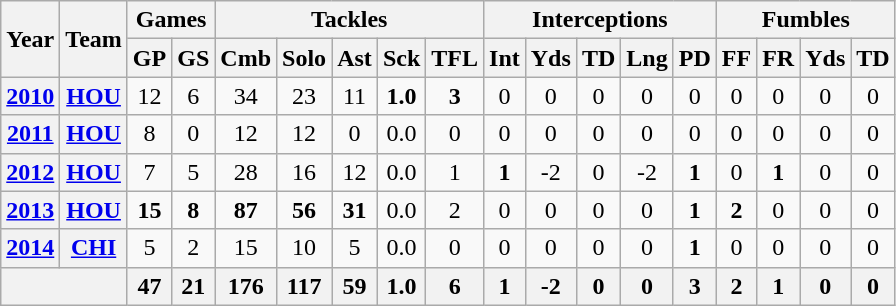<table class="wikitable" style="text-align:center">
<tr>
<th rowspan="2">Year</th>
<th rowspan="2">Team</th>
<th colspan="2">Games</th>
<th colspan="5">Tackles</th>
<th colspan="5">Interceptions</th>
<th colspan="4">Fumbles</th>
</tr>
<tr>
<th>GP</th>
<th>GS</th>
<th>Cmb</th>
<th>Solo</th>
<th>Ast</th>
<th>Sck</th>
<th>TFL</th>
<th>Int</th>
<th>Yds</th>
<th>TD</th>
<th>Lng</th>
<th>PD</th>
<th>FF</th>
<th>FR</th>
<th>Yds</th>
<th>TD</th>
</tr>
<tr>
<th><a href='#'>2010</a></th>
<th><a href='#'>HOU</a></th>
<td>12</td>
<td>6</td>
<td>34</td>
<td>23</td>
<td>11</td>
<td><strong>1.0</strong></td>
<td><strong>3</strong></td>
<td>0</td>
<td>0</td>
<td>0</td>
<td>0</td>
<td>0</td>
<td>0</td>
<td>0</td>
<td>0</td>
<td>0</td>
</tr>
<tr>
<th><a href='#'>2011</a></th>
<th><a href='#'>HOU</a></th>
<td>8</td>
<td>0</td>
<td>12</td>
<td>12</td>
<td>0</td>
<td>0.0</td>
<td>0</td>
<td>0</td>
<td>0</td>
<td>0</td>
<td>0</td>
<td>0</td>
<td>0</td>
<td>0</td>
<td>0</td>
<td>0</td>
</tr>
<tr>
<th><a href='#'>2012</a></th>
<th><a href='#'>HOU</a></th>
<td>7</td>
<td>5</td>
<td>28</td>
<td>16</td>
<td>12</td>
<td>0.0</td>
<td>1</td>
<td><strong>1</strong></td>
<td>-2</td>
<td>0</td>
<td>-2</td>
<td><strong>1</strong></td>
<td>0</td>
<td><strong>1</strong></td>
<td>0</td>
<td>0</td>
</tr>
<tr>
<th><a href='#'>2013</a></th>
<th><a href='#'>HOU</a></th>
<td><strong>15</strong></td>
<td><strong>8</strong></td>
<td><strong>87</strong></td>
<td><strong>56</strong></td>
<td><strong>31</strong></td>
<td>0.0</td>
<td>2</td>
<td>0</td>
<td>0</td>
<td>0</td>
<td>0</td>
<td><strong>1</strong></td>
<td><strong>2</strong></td>
<td>0</td>
<td>0</td>
<td>0</td>
</tr>
<tr>
<th><a href='#'>2014</a></th>
<th><a href='#'>CHI</a></th>
<td>5</td>
<td>2</td>
<td>15</td>
<td>10</td>
<td>5</td>
<td>0.0</td>
<td>0</td>
<td>0</td>
<td>0</td>
<td>0</td>
<td>0</td>
<td><strong>1</strong></td>
<td>0</td>
<td>0</td>
<td>0</td>
<td>0</td>
</tr>
<tr>
<th colspan="2"></th>
<th>47</th>
<th>21</th>
<th>176</th>
<th>117</th>
<th>59</th>
<th>1.0</th>
<th>6</th>
<th>1</th>
<th>-2</th>
<th>0</th>
<th>0</th>
<th>3</th>
<th>2</th>
<th>1</th>
<th>0</th>
<th>0</th>
</tr>
</table>
